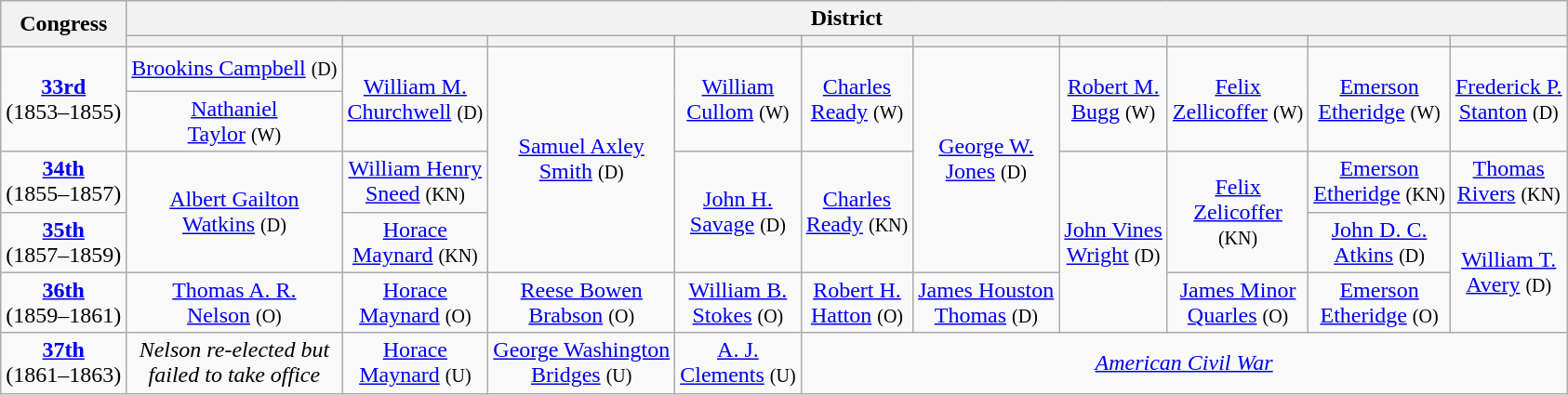<table class=wikitable style="text-align:center">
<tr>
<th rowspan=2>Congress</th>
<th colspan=10>District</th>
</tr>
<tr>
<th></th>
<th></th>
<th></th>
<th></th>
<th></th>
<th></th>
<th></th>
<th></th>
<th></th>
<th></th>
</tr>
<tr style="height:2em">
<td rowspan=2><strong><a href='#'>33rd</a></strong><br>(1853–1855)</td>
<td><a href='#'>Brookins Campbell</a> <small>(D)</small></td>
<td rowspan=2 ><a href='#'>William M.<br>Churchwell</a> <small>(D)</small></td>
<td rowspan=4 ><a href='#'>Samuel Axley<br>Smith</a> <small>(D)</small></td>
<td rowspan=2 ><a href='#'>William<br>Cullom</a> <small>(W)</small></td>
<td rowspan=2 ><a href='#'>Charles<br>Ready</a> <small>(W)</small></td>
<td rowspan=4 ><a href='#'>George W.<br>Jones</a> <small>(D)</small></td>
<td rowspan=2 ><a href='#'>Robert M.<br>Bugg</a> <small>(W)</small></td>
<td rowspan=2 ><a href='#'>Felix<br>Zellicoffer</a> <small>(W)</small></td>
<td rowspan=2 ><a href='#'>Emerson<br>Etheridge</a> <small>(W)</small></td>
<td rowspan=2 ><a href='#'>Frederick P.<br>Stanton</a> <small>(D)</small></td>
</tr>
<tr style="height:2em">
<td><a href='#'>Nathaniel<br>Taylor</a> <small>(W)</small></td>
</tr>
<tr style="height:2em">
<td><strong><a href='#'>34th</a></strong><br>(1855–1857)</td>
<td rowspan=2 ><a href='#'>Albert Gailton<br>Watkins</a> <small>(D)</small></td>
<td><a href='#'>William Henry<br>Sneed</a> <small>(KN)</small></td>
<td rowspan=2 ><a href='#'>John H.<br>Savage</a> <small>(D)</small></td>
<td rowspan=2 ><a href='#'>Charles<br>Ready</a> <small>(KN)</small></td>
<td rowspan=3 ><a href='#'>John Vines<br>Wright</a> <small>(D)</small></td>
<td rowspan=2 ><a href='#'>Felix<br>Zelicoffer</a><br><small>(KN)</small></td>
<td><a href='#'>Emerson<br>Etheridge</a> <small>(KN)</small></td>
<td><a href='#'>Thomas<br>Rivers</a> <small>(KN)</small></td>
</tr>
<tr style="height:2em">
<td><strong><a href='#'>35th</a></strong><br>(1857–1859)</td>
<td><a href='#'>Horace<br>Maynard</a> <small>(KN)</small></td>
<td><a href='#'>John D. C.<br>Atkins</a> <small>(D)</small></td>
<td rowspan=2 ><a href='#'>William T.<br>Avery</a> <small>(D)</small></td>
</tr>
<tr style="height:2em">
<td><strong><a href='#'>36th</a></strong><br>(1859–1861)</td>
<td><a href='#'>Thomas A. R.<br>Nelson</a> <small>(O)</small></td>
<td><a href='#'>Horace<br>Maynard</a> <small>(O)</small></td>
<td><a href='#'>Reese Bowen<br>Brabson</a> <small>(O)</small></td>
<td><a href='#'>William B.<br>Stokes</a> <small>(O)</small></td>
<td><a href='#'>Robert H.<br>Hatton</a> <small>(O)</small></td>
<td><a href='#'>James Houston<br>Thomas</a> <small>(D)</small></td>
<td><a href='#'>James Minor<br>Quarles</a> <small>(O)</small></td>
<td><a href='#'>Emerson<br>Etheridge</a> <small>(O)</small></td>
</tr>
<tr style="height:2em">
<td><strong><a href='#'>37th</a></strong><br>(1861–1863)</td>
<td><em>Nelson re-elected but<br>failed to take office</em></td>
<td><a href='#'>Horace<br>Maynard</a> <small>(U)</small></td>
<td><a href='#'>George Washington<br>Bridges</a> <small>(U)</small></td>
<td><a href='#'>A. J.<br>Clements</a> <small>(U)</small></td>
<td colspan=6><em><a href='#'>American Civil War</a></em></td>
</tr>
</table>
